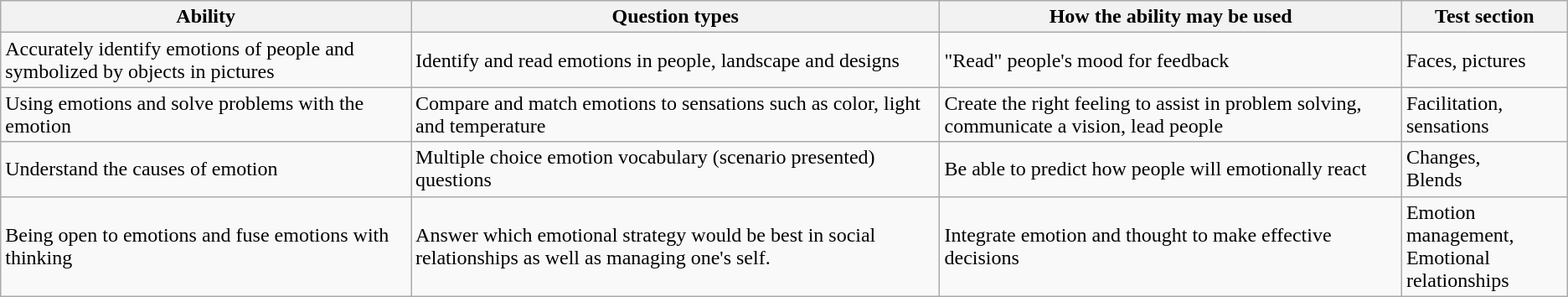<table class="wikitable plainrowheaders">
<tr>
<th scope="col">Ability</th>
<th scope="col">Question types</th>
<th scope="col">How the ability may be used</th>
<th scope="col">Test section</th>
</tr>
<tr>
<td>Accurately identify emotions of people and symbolized by objects in pictures</td>
<td>Identify and read emotions in people, landscape and designs</td>
<td>"Read" people's mood for feedback</td>
<td>Faces, pictures</td>
</tr>
<tr>
<td>Using emotions and solve problems with the emotion</td>
<td>Compare and match emotions to sensations such as color, light and temperature</td>
<td>Create the right feeling to assist in problem solving, communicate a vision, lead people</td>
<td>Facilitation, sensations</td>
</tr>
<tr>
<td>Understand the causes of emotion</td>
<td>Multiple choice emotion vocabulary (scenario presented)<br>questions</td>
<td>Be able to predict how people will emotionally react</td>
<td>Changes,<br>Blends</td>
</tr>
<tr>
<td>Being open to emotions and fuse emotions with thinking</td>
<td>Answer which emotional strategy would be best in social relationships as well as managing one's self.</td>
<td>Integrate emotion and thought to make effective decisions</td>
<td>Emotion management,<br>Emotional relationships</td>
</tr>
</table>
